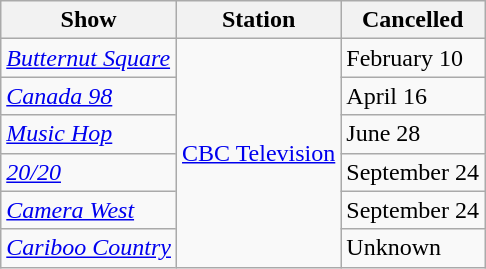<table class="wikitable">
<tr>
<th>Show</th>
<th>Station</th>
<th>Cancelled</th>
</tr>
<tr>
<td><em><a href='#'>Butternut Square</a></em></td>
<td rowspan="6"><a href='#'>CBC Television</a></td>
<td>February 10</td>
</tr>
<tr>
<td><em><a href='#'>Canada 98</a></em></td>
<td>April 16</td>
</tr>
<tr>
<td><em><a href='#'>Music Hop</a></em></td>
<td>June 28</td>
</tr>
<tr>
<td><em><a href='#'>20/20</a></em></td>
<td>September 24</td>
</tr>
<tr>
<td><em><a href='#'>Camera West</a></em></td>
<td>September 24</td>
</tr>
<tr>
<td><em><a href='#'>Cariboo Country</a></em></td>
<td>Unknown</td>
</tr>
</table>
